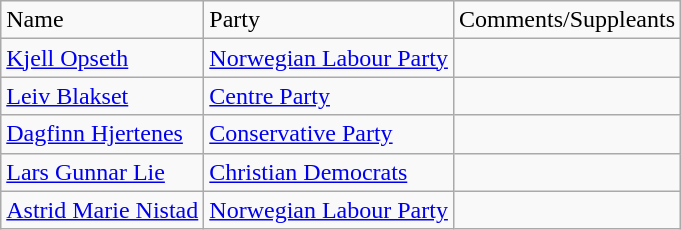<table class="wikitable">
<tr>
<td>Name</td>
<td>Party</td>
<td>Comments/Suppleants</td>
</tr>
<tr>
<td><a href='#'>Kjell Opseth</a></td>
<td><a href='#'>Norwegian Labour Party</a></td>
<td></td>
</tr>
<tr>
<td><a href='#'>Leiv Blakset</a></td>
<td><a href='#'>Centre Party</a></td>
<td></td>
</tr>
<tr>
<td><a href='#'>Dagfinn Hjertenes</a></td>
<td><a href='#'>Conservative Party</a></td>
<td></td>
</tr>
<tr>
<td><a href='#'>Lars Gunnar Lie</a></td>
<td><a href='#'>Christian Democrats</a></td>
<td></td>
</tr>
<tr>
<td><a href='#'>Astrid Marie Nistad</a></td>
<td><a href='#'>Norwegian Labour Party</a></td>
<td></td>
</tr>
</table>
